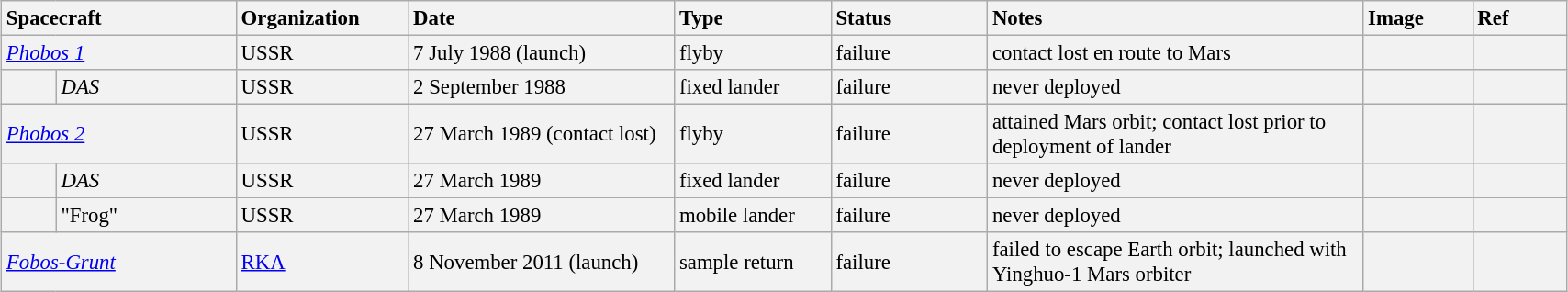<table class="wikitable" style="margin: 1em auto 1em auto; width:90%; font-size:95%;">
<tr>
<th colspan="2"  style="text-align:left; width:15%;">Spacecraft</th>
<th style="text-align:left; width:11%;">Organization</th>
<th style="text-align:left; width:17%;">Date</th>
<th style="text-align:left; width:10%;">Type</th>
<th style="text-align:left; width:10%;">Status</th>
<th style="text-align:left; width:24%;">Notes</th>
<th style="text-align:left; width:7%;">Image</th>
<th style="text-align:left; width:6%;">Ref</th>
</tr>
<tr style="background:#F2F2F2">
<td colspan="2"><em><a href='#'>Phobos 1</a></em></td>
<td> USSR</td>
<td>7 July 1988 (launch)</td>
<td>flyby</td>
<td>failure</td>
<td>contact lost en route to Mars</td>
<td></td>
<td></td>
</tr>
<tr style="background:#F2F2F2">
<td>  </td>
<td><em>DAS</em></td>
<td> USSR</td>
<td>2 September 1988</td>
<td>fixed lander</td>
<td>failure</td>
<td>never deployed</td>
<td></td>
<td></td>
</tr>
<tr style="background:#F2F2F2">
<td colspan="2"><em><a href='#'>Phobos 2</a></em></td>
<td> USSR</td>
<td>27 March 1989 (contact lost)</td>
<td>flyby</td>
<td>failure</td>
<td>attained Mars orbit; contact lost prior to deployment of lander</td>
<td></td>
<td></td>
</tr>
<tr style="background:#F2F2F2">
<td>  </td>
<td><em>DAS</em></td>
<td> USSR</td>
<td>27 March 1989</td>
<td>fixed lander</td>
<td>failure</td>
<td>never deployed</td>
<td></td>
<td></td>
</tr>
<tr style="background:#F2F2F2">
<td>  </td>
<td>"Frog"</td>
<td> USSR</td>
<td>27 March 1989</td>
<td>mobile lander</td>
<td>failure</td>
<td>never deployed</td>
<td></td>
<td></td>
</tr>
<tr style="background:#F2F2F2">
<td colspan="2"><em><a href='#'>Fobos-Grunt</a></em></td>
<td> <a href='#'>RKA</a></td>
<td>8 November 2011 (launch)</td>
<td>sample return</td>
<td>failure</td>
<td>failed to escape Earth orbit; launched with Yinghuo-1 Mars orbiter</td>
<td></td>
<td><br></td>
</tr>
</table>
